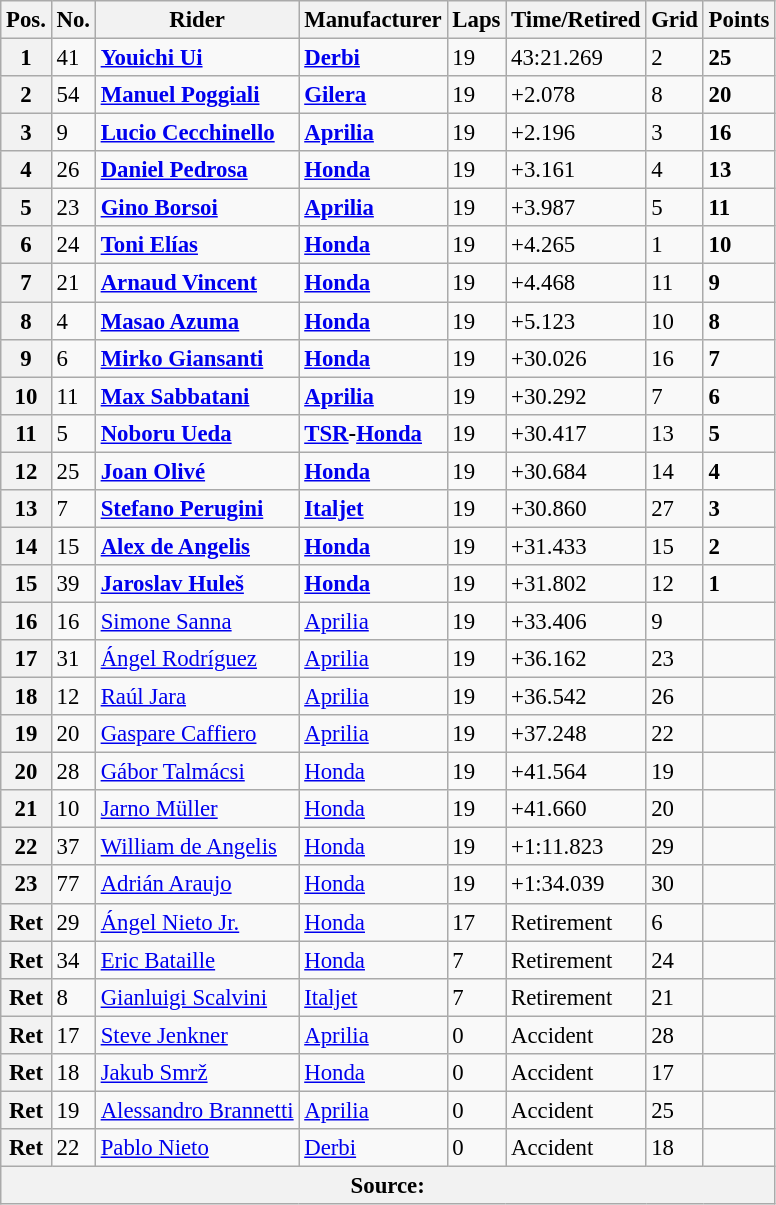<table class="wikitable" style="font-size: 95%;">
<tr>
<th>Pos.</th>
<th>No.</th>
<th>Rider</th>
<th>Manufacturer</th>
<th>Laps</th>
<th>Time/Retired</th>
<th>Grid</th>
<th>Points</th>
</tr>
<tr>
<th>1</th>
<td>41</td>
<td> <strong><a href='#'>Youichi Ui</a></strong></td>
<td><strong><a href='#'>Derbi</a></strong></td>
<td>19</td>
<td>43:21.269</td>
<td>2</td>
<td><strong>25</strong></td>
</tr>
<tr>
<th>2</th>
<td>54</td>
<td> <strong><a href='#'>Manuel Poggiali</a></strong></td>
<td><strong><a href='#'>Gilera</a></strong></td>
<td>19</td>
<td>+2.078</td>
<td>8</td>
<td><strong>20</strong></td>
</tr>
<tr>
<th>3</th>
<td>9</td>
<td> <strong><a href='#'>Lucio Cecchinello</a></strong></td>
<td><strong><a href='#'>Aprilia</a></strong></td>
<td>19</td>
<td>+2.196</td>
<td>3</td>
<td><strong>16</strong></td>
</tr>
<tr>
<th>4</th>
<td>26</td>
<td> <strong><a href='#'>Daniel Pedrosa</a></strong></td>
<td><strong><a href='#'>Honda</a></strong></td>
<td>19</td>
<td>+3.161</td>
<td>4</td>
<td><strong>13</strong></td>
</tr>
<tr>
<th>5</th>
<td>23</td>
<td> <strong><a href='#'>Gino Borsoi</a></strong></td>
<td><strong><a href='#'>Aprilia</a></strong></td>
<td>19</td>
<td>+3.987</td>
<td>5</td>
<td><strong>11</strong></td>
</tr>
<tr>
<th>6</th>
<td>24</td>
<td> <strong><a href='#'>Toni Elías</a></strong></td>
<td><strong><a href='#'>Honda</a></strong></td>
<td>19</td>
<td>+4.265</td>
<td>1</td>
<td><strong>10</strong></td>
</tr>
<tr>
<th>7</th>
<td>21</td>
<td> <strong><a href='#'>Arnaud Vincent</a></strong></td>
<td><strong><a href='#'>Honda</a></strong></td>
<td>19</td>
<td>+4.468</td>
<td>11</td>
<td><strong>9</strong></td>
</tr>
<tr>
<th>8</th>
<td>4</td>
<td> <strong><a href='#'>Masao Azuma</a></strong></td>
<td><strong><a href='#'>Honda</a></strong></td>
<td>19</td>
<td>+5.123</td>
<td>10</td>
<td><strong>8</strong></td>
</tr>
<tr>
<th>9</th>
<td>6</td>
<td> <strong><a href='#'>Mirko Giansanti</a></strong></td>
<td><strong><a href='#'>Honda</a></strong></td>
<td>19</td>
<td>+30.026</td>
<td>16</td>
<td><strong>7</strong></td>
</tr>
<tr>
<th>10</th>
<td>11</td>
<td> <strong><a href='#'>Max Sabbatani</a></strong></td>
<td><strong><a href='#'>Aprilia</a></strong></td>
<td>19</td>
<td>+30.292</td>
<td>7</td>
<td><strong>6</strong></td>
</tr>
<tr>
<th>11</th>
<td>5</td>
<td> <strong><a href='#'>Noboru Ueda</a></strong></td>
<td><strong><a href='#'>TSR</a>-<a href='#'>Honda</a></strong></td>
<td>19</td>
<td>+30.417</td>
<td>13</td>
<td><strong>5</strong></td>
</tr>
<tr>
<th>12</th>
<td>25</td>
<td> <strong><a href='#'>Joan Olivé</a></strong></td>
<td><strong><a href='#'>Honda</a></strong></td>
<td>19</td>
<td>+30.684</td>
<td>14</td>
<td><strong>4</strong></td>
</tr>
<tr>
<th>13</th>
<td>7</td>
<td> <strong><a href='#'>Stefano Perugini</a></strong></td>
<td><strong><a href='#'>Italjet</a></strong></td>
<td>19</td>
<td>+30.860</td>
<td>27</td>
<td><strong>3</strong></td>
</tr>
<tr>
<th>14</th>
<td>15</td>
<td> <strong><a href='#'>Alex de Angelis</a></strong></td>
<td><strong><a href='#'>Honda</a></strong></td>
<td>19</td>
<td>+31.433</td>
<td>15</td>
<td><strong>2</strong></td>
</tr>
<tr>
<th>15</th>
<td>39</td>
<td> <strong><a href='#'>Jaroslav Huleš</a></strong></td>
<td><strong><a href='#'>Honda</a></strong></td>
<td>19</td>
<td>+31.802</td>
<td>12</td>
<td><strong>1</strong></td>
</tr>
<tr>
<th>16</th>
<td>16</td>
<td> <a href='#'>Simone Sanna</a></td>
<td><a href='#'>Aprilia</a></td>
<td>19</td>
<td>+33.406</td>
<td>9</td>
<td></td>
</tr>
<tr>
<th>17</th>
<td>31</td>
<td> <a href='#'>Ángel Rodríguez</a></td>
<td><a href='#'>Aprilia</a></td>
<td>19</td>
<td>+36.162</td>
<td>23</td>
<td></td>
</tr>
<tr>
<th>18</th>
<td>12</td>
<td> <a href='#'>Raúl Jara</a></td>
<td><a href='#'>Aprilia</a></td>
<td>19</td>
<td>+36.542</td>
<td>26</td>
<td></td>
</tr>
<tr>
<th>19</th>
<td>20</td>
<td> <a href='#'>Gaspare Caffiero</a></td>
<td><a href='#'>Aprilia</a></td>
<td>19</td>
<td>+37.248</td>
<td>22</td>
<td></td>
</tr>
<tr>
<th>20</th>
<td>28</td>
<td> <a href='#'>Gábor Talmácsi</a></td>
<td><a href='#'>Honda</a></td>
<td>19</td>
<td>+41.564</td>
<td>19</td>
<td></td>
</tr>
<tr>
<th>21</th>
<td>10</td>
<td> <a href='#'>Jarno Müller</a></td>
<td><a href='#'>Honda</a></td>
<td>19</td>
<td>+41.660</td>
<td>20</td>
<td></td>
</tr>
<tr>
<th>22</th>
<td>37</td>
<td> <a href='#'>William de Angelis</a></td>
<td><a href='#'>Honda</a></td>
<td>19</td>
<td>+1:11.823</td>
<td>29</td>
<td></td>
</tr>
<tr>
<th>23</th>
<td>77</td>
<td> <a href='#'>Adrián Araujo</a></td>
<td><a href='#'>Honda</a></td>
<td>19</td>
<td>+1:34.039</td>
<td>30</td>
<td></td>
</tr>
<tr>
<th>Ret</th>
<td>29</td>
<td> <a href='#'>Ángel Nieto Jr.</a></td>
<td><a href='#'>Honda</a></td>
<td>17</td>
<td>Retirement</td>
<td>6</td>
<td></td>
</tr>
<tr>
<th>Ret</th>
<td>34</td>
<td> <a href='#'>Eric Bataille</a></td>
<td><a href='#'>Honda</a></td>
<td>7</td>
<td>Retirement</td>
<td>24</td>
<td></td>
</tr>
<tr>
<th>Ret</th>
<td>8</td>
<td> <a href='#'>Gianluigi Scalvini</a></td>
<td><a href='#'>Italjet</a></td>
<td>7</td>
<td>Retirement</td>
<td>21</td>
<td></td>
</tr>
<tr>
<th>Ret</th>
<td>17</td>
<td> <a href='#'>Steve Jenkner</a></td>
<td><a href='#'>Aprilia</a></td>
<td>0</td>
<td>Accident</td>
<td>28</td>
<td></td>
</tr>
<tr>
<th>Ret</th>
<td>18</td>
<td> <a href='#'>Jakub Smrž</a></td>
<td><a href='#'>Honda</a></td>
<td>0</td>
<td>Accident</td>
<td>17</td>
<td></td>
</tr>
<tr>
<th>Ret</th>
<td>19</td>
<td> <a href='#'>Alessandro Brannetti</a></td>
<td><a href='#'>Aprilia</a></td>
<td>0</td>
<td>Accident</td>
<td>25</td>
<td></td>
</tr>
<tr>
<th>Ret</th>
<td>22</td>
<td> <a href='#'>Pablo Nieto</a></td>
<td><a href='#'>Derbi</a></td>
<td>0</td>
<td>Accident</td>
<td>18</td>
<td></td>
</tr>
<tr>
<th colspan=8>Source: </th>
</tr>
</table>
